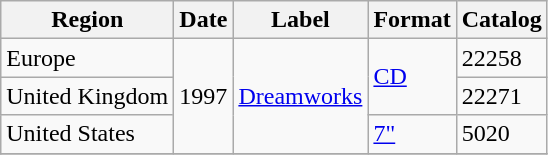<table class="wikitable">
<tr>
<th>Region</th>
<th>Date</th>
<th>Label</th>
<th>Format</th>
<th>Catalog</th>
</tr>
<tr>
<td>Europe</td>
<td rowspan="3">1997</td>
<td rowspan="3"><a href='#'>Dreamworks</a></td>
<td rowspan="2"><a href='#'>CD</a></td>
<td>22258</td>
</tr>
<tr>
<td>United Kingdom</td>
<td>22271</td>
</tr>
<tr>
<td>United States</td>
<td><a href='#'>7"</a></td>
<td>5020</td>
</tr>
<tr>
</tr>
</table>
